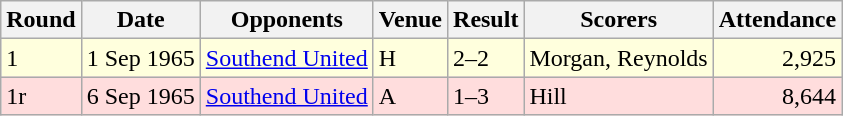<table class="wikitable">
<tr>
<th>Round</th>
<th>Date</th>
<th>Opponents</th>
<th>Venue</th>
<th>Result</th>
<th>Scorers</th>
<th>Attendance</th>
</tr>
<tr bgcolor="#ffffdd">
<td>1</td>
<td>1 Sep 1965</td>
<td><a href='#'>Southend United</a></td>
<td>H</td>
<td>2–2</td>
<td>Morgan, Reynolds</td>
<td align="right">2,925</td>
</tr>
<tr bgcolor="#ffdddd">
<td>1r</td>
<td>6 Sep 1965</td>
<td><a href='#'>Southend United</a></td>
<td>A</td>
<td>1–3</td>
<td>Hill</td>
<td align="right">8,644</td>
</tr>
</table>
